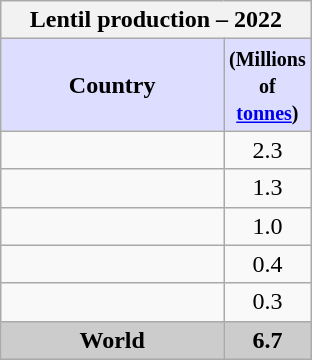<table class="wikitable" style="float:right; clear:left; width:13em; text-align:center;">
<tr>
<th colspan=2>Lentil production – 2022</th>
</tr>
<tr>
<th style="background:#ddf; width:75%;">Country</th>
<th style="background:#ddf; width:25%;"><small>(Millions of <a href='#'>tonnes</a>)</small></th>
</tr>
<tr>
<td></td>
<td>2.3</td>
</tr>
<tr>
<td></td>
<td>1.3</td>
</tr>
<tr>
<td></td>
<td>1.0</td>
</tr>
<tr>
<td></td>
<td>0.4</td>
</tr>
<tr>
<td></td>
<td>0.3</td>
</tr>
<tr bgcolor="#CCCCCC">
<td><strong>World</strong></td>
<td><strong>6.7</strong></td>
</tr>
</table>
